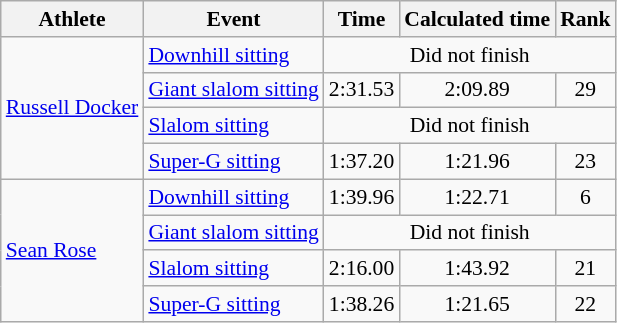<table class="wikitable" style="font-size:90%">
<tr>
<th>Athlete</th>
<th>Event</th>
<th>Time</th>
<th>Calculated time</th>
<th>Rank</th>
</tr>
<tr>
<td rowspan=4><a href='#'>Russell Docker</a></td>
<td><a href='#'>Downhill sitting</a></td>
<td align=center colspan=3>Did not finish</td>
</tr>
<tr>
<td><a href='#'>Giant slalom sitting</a></td>
<td align=center>2:31.53</td>
<td align=center>2:09.89</td>
<td align=center>29</td>
</tr>
<tr>
<td><a href='#'>Slalom sitting</a></td>
<td align=center colspan=3>Did not finish</td>
</tr>
<tr>
<td><a href='#'>Super-G sitting</a></td>
<td align=center>1:37.20</td>
<td align=center>1:21.96</td>
<td align=center>23</td>
</tr>
<tr>
<td rowspan=4><a href='#'>Sean Rose</a></td>
<td><a href='#'>Downhill sitting</a></td>
<td align=center>1:39.96</td>
<td align=center>1:22.71</td>
<td align=center>6</td>
</tr>
<tr>
<td><a href='#'>Giant slalom sitting</a></td>
<td align=center colspan=3>Did not finish</td>
</tr>
<tr>
<td><a href='#'>Slalom sitting</a></td>
<td align=center>2:16.00</td>
<td align=center>1:43.92</td>
<td align=center>21</td>
</tr>
<tr>
<td><a href='#'>Super-G sitting</a></td>
<td align=center>1:38.26</td>
<td align=center>1:21.65</td>
<td align=center>22</td>
</tr>
</table>
